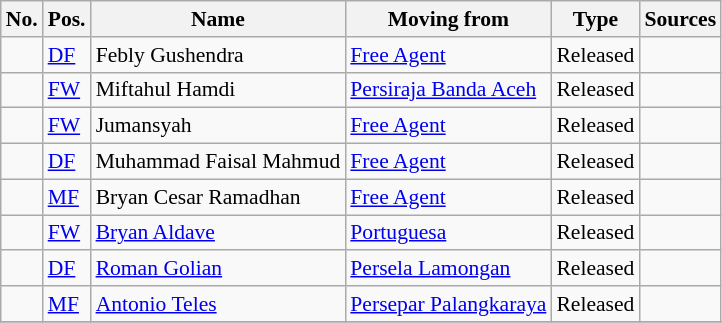<table class="wikitable" Style="font-size:90%">
<tr>
<th>No.</th>
<th>Pos.</th>
<th>Name</th>
<th>Moving from</th>
<th>Type</th>
<th>Sources</th>
</tr>
<tr>
<td></td>
<td><a href='#'>DF</a></td>
<td> Febly Gushendra</td>
<td><a href='#'>Free Agent</a></td>
<td>Released</td>
<td></td>
</tr>
<tr>
<td></td>
<td><a href='#'>FW</a></td>
<td> Miftahul Hamdi</td>
<td> <a href='#'>Persiraja Banda Aceh</a></td>
<td>Released</td>
<td></td>
</tr>
<tr>
<td></td>
<td><a href='#'>FW</a></td>
<td> Jumansyah</td>
<td><a href='#'>Free Agent</a></td>
<td>Released</td>
<td></td>
</tr>
<tr>
<td></td>
<td><a href='#'>DF</a></td>
<td> Muhammad Faisal Mahmud</td>
<td><a href='#'>Free Agent</a></td>
<td>Released</td>
<td></td>
</tr>
<tr>
<td></td>
<td><a href='#'>MF</a></td>
<td> Bryan Cesar Ramadhan</td>
<td><a href='#'>Free Agent</a></td>
<td>Released</td>
<td></td>
</tr>
<tr>
<td></td>
<td><a href='#'>FW</a></td>
<td> <a href='#'>Bryan Aldave</a></td>
<td> <a href='#'>Portuguesa</a></td>
<td>Released</td>
<td></td>
</tr>
<tr>
<td></td>
<td><a href='#'>DF</a></td>
<td> <a href='#'>Roman Golian</a></td>
<td> <a href='#'>Persela Lamongan</a></td>
<td>Released</td>
<td></td>
</tr>
<tr>
<td></td>
<td><a href='#'>MF</a></td>
<td> <a href='#'>Antonio Teles</a></td>
<td> <a href='#'>Persepar Palangkaraya</a></td>
<td>Released</td>
<td></td>
</tr>
<tr>
</tr>
</table>
